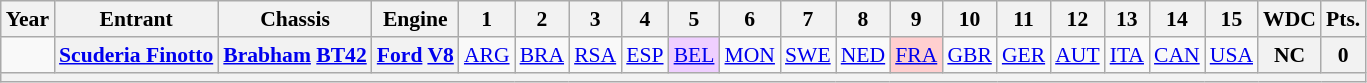<table class="wikitable" style="text-align:center; font-size:90%">
<tr>
<th>Year</th>
<th>Entrant</th>
<th>Chassis</th>
<th>Engine</th>
<th>1</th>
<th>2</th>
<th>3</th>
<th>4</th>
<th>5</th>
<th>6</th>
<th>7</th>
<th>8</th>
<th>9</th>
<th>10</th>
<th>11</th>
<th>12</th>
<th>13</th>
<th>14</th>
<th>15</th>
<th>WDC</th>
<th>Pts.</th>
</tr>
<tr>
<td></td>
<th><a href='#'>Scuderia Finotto</a></th>
<th><a href='#'>Brabham</a> <a href='#'>BT42</a></th>
<th><a href='#'>Ford</a> <a href='#'>V8</a></th>
<td><a href='#'>ARG</a></td>
<td><a href='#'>BRA</a></td>
<td><a href='#'>RSA</a></td>
<td><a href='#'>ESP</a></td>
<td style="background:#EFCFFF;"><a href='#'>BEL</a><br></td>
<td><a href='#'>MON</a></td>
<td><a href='#'>SWE</a></td>
<td><a href='#'>NED</a></td>
<td style="background:#FFCFCF;"><a href='#'>FRA</a><br></td>
<td><a href='#'>GBR</a></td>
<td><a href='#'>GER</a></td>
<td><a href='#'>AUT</a></td>
<td><a href='#'>ITA</a></td>
<td><a href='#'>CAN</a></td>
<td><a href='#'>USA</a></td>
<th>NC</th>
<th>0</th>
</tr>
<tr>
<th colspan="21"></th>
</tr>
</table>
